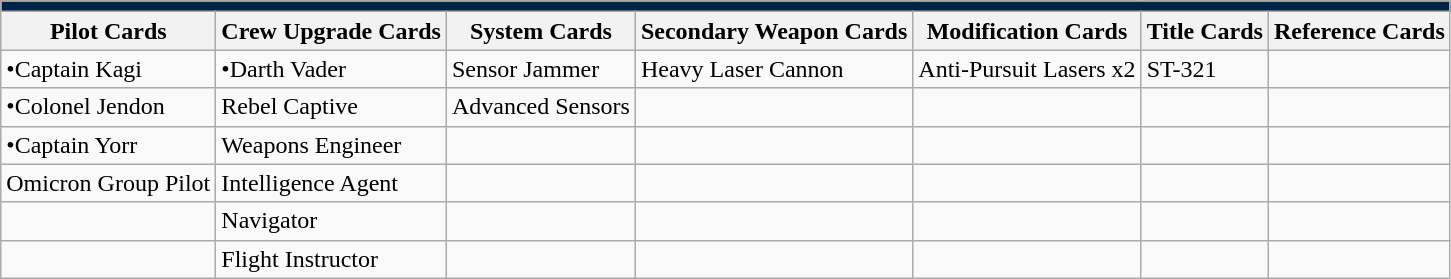<table class="wikitable sortable">
<tr style="background:#002244;">
<td colspan="9"></td>
</tr>
<tr style="background:#f0f0f0;">
<th>Pilot Cards</th>
<th>Crew Upgrade Cards</th>
<th>System Cards</th>
<th>Secondary Weapon Cards</th>
<th>Modification Cards</th>
<th>Title Cards</th>
<th>Reference Cards</th>
</tr>
<tr>
<td>•Captain Kagi</td>
<td>•Darth Vader</td>
<td>Sensor Jammer</td>
<td>Heavy Laser Cannon</td>
<td>Anti-Pursuit Lasers x2</td>
<td>ST-321</td>
<td></td>
</tr>
<tr>
<td>•Colonel Jendon</td>
<td>Rebel Captive</td>
<td>Advanced Sensors</td>
<td></td>
<td></td>
<td></td>
<td></td>
</tr>
<tr>
<td>•Captain Yorr</td>
<td>Weapons Engineer</td>
<td></td>
<td></td>
<td></td>
<td></td>
<td></td>
</tr>
<tr>
<td>Omicron Group Pilot</td>
<td>Intelligence Agent</td>
<td></td>
<td></td>
<td></td>
<td></td>
<td></td>
</tr>
<tr>
<td></td>
<td>Navigator</td>
<td></td>
<td></td>
<td></td>
<td></td>
<td></td>
</tr>
<tr>
<td></td>
<td>Flight Instructor</td>
<td></td>
<td></td>
<td></td>
<td></td>
<td></td>
</tr>
</table>
